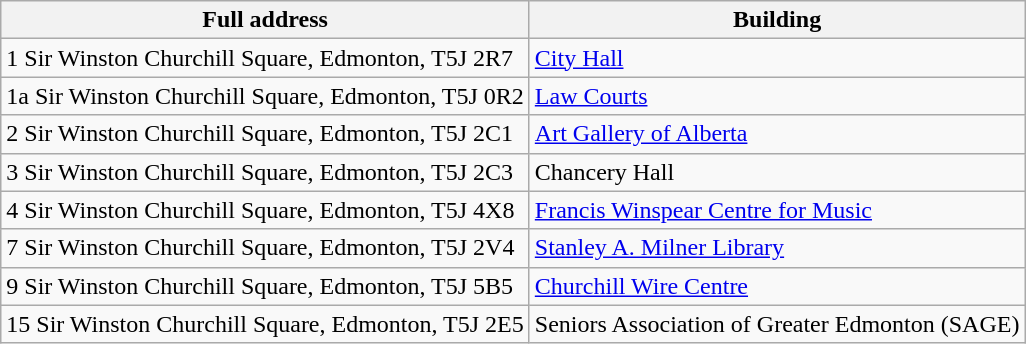<table class="wikitable">
<tr>
<th>Full address</th>
<th>Building</th>
</tr>
<tr>
<td>1 Sir Winston Churchill Square, Edmonton, T5J 2R7</td>
<td><a href='#'>City Hall</a></td>
</tr>
<tr>
<td>1a Sir Winston Churchill Square, Edmonton, T5J 0R2</td>
<td><a href='#'>Law Courts</a></td>
</tr>
<tr>
<td>2 Sir Winston Churchill Square, Edmonton, T5J 2C1</td>
<td><a href='#'>Art Gallery of Alberta</a></td>
</tr>
<tr>
<td>3 Sir Winston Churchill Square, Edmonton, T5J 2C3</td>
<td>Chancery Hall</td>
</tr>
<tr>
<td>4 Sir Winston Churchill Square, Edmonton, T5J 4X8</td>
<td><a href='#'>Francis Winspear Centre for Music</a></td>
</tr>
<tr>
<td>7 Sir Winston Churchill Square, Edmonton, T5J 2V4</td>
<td><a href='#'>Stanley A. Milner Library</a></td>
</tr>
<tr>
<td>9 Sir Winston Churchill Square, Edmonton, T5J 5B5</td>
<td><a href='#'>Churchill Wire Centre</a></td>
</tr>
<tr>
<td>15 Sir Winston Churchill Square, Edmonton, T5J 2E5</td>
<td>Seniors Association of Greater Edmonton (SAGE)</td>
</tr>
</table>
